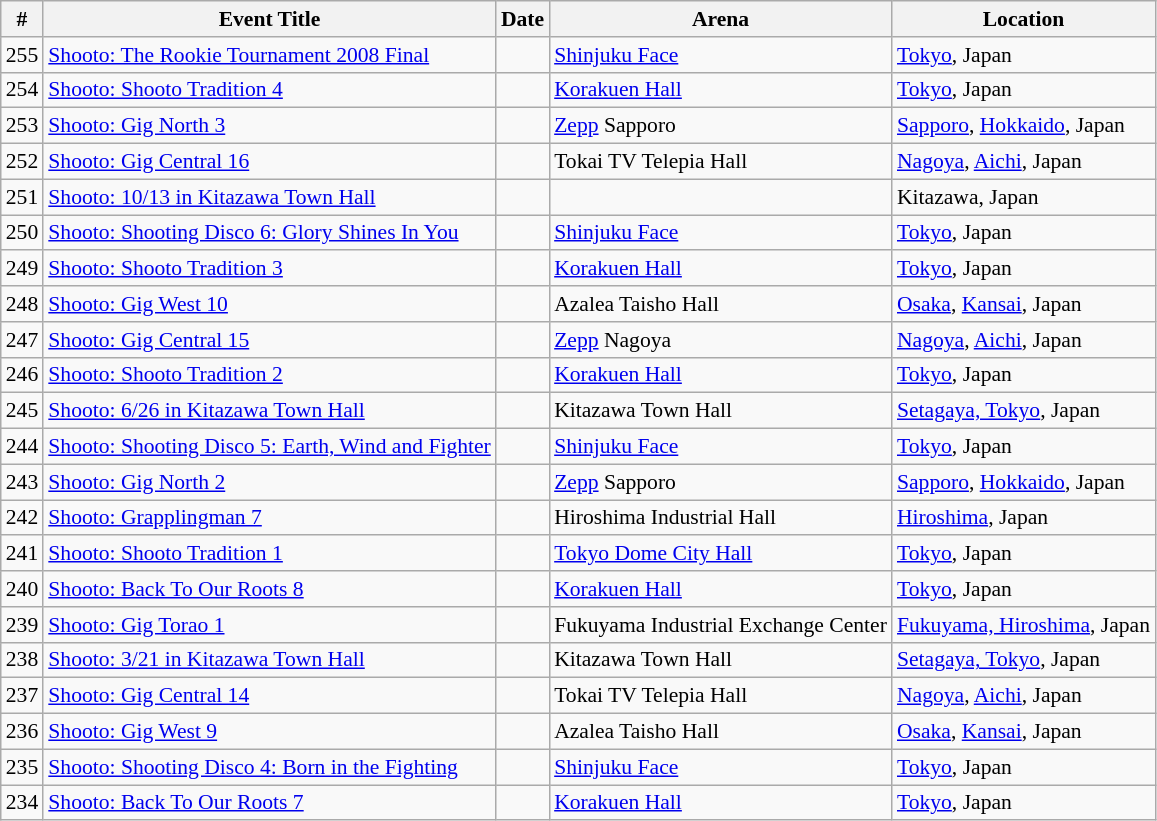<table class="sortable wikitable succession-box" style="font-size:90%;">
<tr>
<th scope="col">#</th>
<th scope="col">Event Title</th>
<th scope="col">Date</th>
<th scope="col">Arena</th>
<th scope="col">Location</th>
</tr>
<tr>
<td align=center>255</td>
<td><a href='#'>Shooto: The Rookie Tournament 2008 Final</a></td>
<td></td>
<td><a href='#'>Shinjuku Face</a></td>
<td><a href='#'>Tokyo</a>, Japan</td>
</tr>
<tr>
<td align=center>254</td>
<td><a href='#'>Shooto: Shooto Tradition 4</a></td>
<td></td>
<td><a href='#'>Korakuen Hall</a></td>
<td><a href='#'>Tokyo</a>, Japan</td>
</tr>
<tr>
<td align=center>253</td>
<td><a href='#'>Shooto: Gig North 3</a></td>
<td></td>
<td><a href='#'>Zepp</a> Sapporo</td>
<td><a href='#'>Sapporo</a>, <a href='#'>Hokkaido</a>, Japan</td>
</tr>
<tr>
<td align=center>252</td>
<td><a href='#'>Shooto: Gig Central 16</a></td>
<td></td>
<td>Tokai TV Telepia Hall</td>
<td><a href='#'>Nagoya</a>, <a href='#'>Aichi</a>, Japan</td>
</tr>
<tr>
<td align=center>251</td>
<td><a href='#'>Shooto: 10/13 in Kitazawa Town Hall</a></td>
<td></td>
<td></td>
<td>Kitazawa, Japan</td>
</tr>
<tr>
<td align=center>250</td>
<td><a href='#'>Shooto: Shooting Disco 6: Glory Shines In You</a></td>
<td></td>
<td><a href='#'>Shinjuku Face</a></td>
<td><a href='#'>Tokyo</a>, Japan</td>
</tr>
<tr>
<td align=center>249</td>
<td><a href='#'>Shooto: Shooto Tradition 3</a></td>
<td></td>
<td><a href='#'>Korakuen Hall</a></td>
<td><a href='#'>Tokyo</a>, Japan</td>
</tr>
<tr>
<td align=center>248</td>
<td><a href='#'>Shooto: Gig West 10</a></td>
<td></td>
<td>Azalea Taisho Hall</td>
<td><a href='#'>Osaka</a>, <a href='#'>Kansai</a>, Japan</td>
</tr>
<tr>
<td align=center>247</td>
<td><a href='#'>Shooto: Gig Central 15</a></td>
<td></td>
<td><a href='#'>Zepp</a> Nagoya</td>
<td><a href='#'>Nagoya</a>, <a href='#'>Aichi</a>, Japan</td>
</tr>
<tr>
<td align=center>246</td>
<td><a href='#'>Shooto: Shooto Tradition 2</a></td>
<td></td>
<td><a href='#'>Korakuen Hall</a></td>
<td><a href='#'>Tokyo</a>, Japan</td>
</tr>
<tr>
<td align=center>245</td>
<td><a href='#'>Shooto: 6/26 in Kitazawa Town Hall</a></td>
<td></td>
<td>Kitazawa Town Hall</td>
<td><a href='#'>Setagaya, Tokyo</a>, Japan</td>
</tr>
<tr>
<td align=center>244</td>
<td><a href='#'>Shooto: Shooting Disco 5: Earth, Wind and Fighter</a></td>
<td></td>
<td><a href='#'>Shinjuku Face</a></td>
<td><a href='#'>Tokyo</a>, Japan</td>
</tr>
<tr>
<td align=center>243</td>
<td><a href='#'>Shooto: Gig North 2</a></td>
<td></td>
<td><a href='#'>Zepp</a> Sapporo</td>
<td><a href='#'>Sapporo</a>, <a href='#'>Hokkaido</a>, Japan</td>
</tr>
<tr>
<td align=center>242</td>
<td><a href='#'>Shooto: Grapplingman 7</a></td>
<td></td>
<td>Hiroshima Industrial Hall</td>
<td><a href='#'>Hiroshima</a>, Japan</td>
</tr>
<tr>
<td align=center>241</td>
<td><a href='#'>Shooto: Shooto Tradition 1</a></td>
<td></td>
<td><a href='#'>Tokyo Dome City Hall</a></td>
<td><a href='#'>Tokyo</a>, Japan</td>
</tr>
<tr>
<td align=center>240</td>
<td><a href='#'>Shooto: Back To Our Roots 8</a></td>
<td></td>
<td><a href='#'>Korakuen Hall</a></td>
<td><a href='#'>Tokyo</a>, Japan</td>
</tr>
<tr>
<td align=center>239</td>
<td><a href='#'>Shooto: Gig Torao 1</a></td>
<td></td>
<td>Fukuyama Industrial Exchange Center</td>
<td><a href='#'>Fukuyama, Hiroshima</a>, Japan</td>
</tr>
<tr>
<td align=center>238</td>
<td><a href='#'>Shooto: 3/21 in Kitazawa Town Hall</a></td>
<td></td>
<td>Kitazawa Town Hall</td>
<td><a href='#'>Setagaya, Tokyo</a>, Japan</td>
</tr>
<tr>
<td align=center>237</td>
<td><a href='#'>Shooto: Gig Central 14</a></td>
<td></td>
<td>Tokai TV Telepia Hall</td>
<td><a href='#'>Nagoya</a>, <a href='#'>Aichi</a>, Japan</td>
</tr>
<tr>
<td align=center>236</td>
<td><a href='#'>Shooto: Gig West 9</a></td>
<td></td>
<td>Azalea Taisho Hall</td>
<td><a href='#'>Osaka</a>, <a href='#'>Kansai</a>, Japan</td>
</tr>
<tr>
<td align=center>235</td>
<td><a href='#'>Shooto: Shooting Disco 4: Born in the Fighting</a></td>
<td></td>
<td><a href='#'>Shinjuku Face</a></td>
<td><a href='#'>Tokyo</a>, Japan</td>
</tr>
<tr>
<td align=center>234</td>
<td><a href='#'>Shooto: Back To Our Roots 7</a></td>
<td></td>
<td><a href='#'>Korakuen Hall</a></td>
<td><a href='#'>Tokyo</a>, Japan</td>
</tr>
</table>
